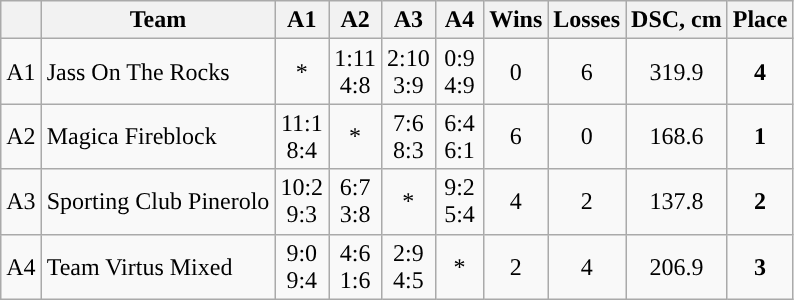<table class="wikitable" style="text-align:center;">
<tr>
<th></th>
<th>Team</th>
<th width="25">A1</th>
<th width="25">A2</th>
<th width="25">A3</th>
<th width="25">A4</th>
<th width="20">Wins</th>
<th width="20">Losses</th>
<th>DSC, cm</th>
<th>Place</th>
</tr>
<tr>
<td>A1</td>
<td align=left>Jass On The Rocks</td>
<td>*</td>
<td>1:11<br> 4:8</td>
<td>2:10<br> 3:9</td>
<td>0:9<br> 4:9</td>
<td>0</td>
<td>6</td>
<td>319.9</td>
<td><strong>4</strong></td>
</tr>
<tr>
<td>A2</td>
<td align=left>Magica Fireblock</td>
<td>11:1<br> 8:4</td>
<td>*</td>
<td>7:6<br> 8:3</td>
<td>6:4<br> 6:1</td>
<td>6</td>
<td>0</td>
<td>168.6</td>
<td><strong>1</strong></td>
</tr>
<tr>
<td>A3</td>
<td align=left>Sporting Club Pinerolo</td>
<td>10:2<br> 9:3</td>
<td>6:7<br> 3:8</td>
<td>*</td>
<td>9:2<br> 5:4</td>
<td>4</td>
<td>2</td>
<td>137.8</td>
<td><strong>2</strong></td>
</tr>
<tr>
<td>A4</td>
<td align=left>Team Virtus Mixed</td>
<td>9:0<br> 9:4</td>
<td>4:6<br> 1:6</td>
<td>2:9<br> 4:5</td>
<td>*</td>
<td>2</td>
<td>4</td>
<td>206.9</td>
<td><strong>3</strong></td>
</tr>
</table>
